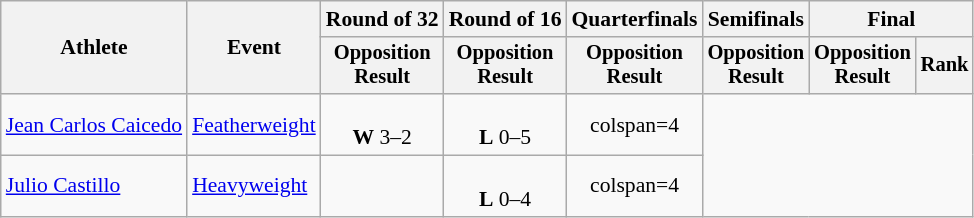<table class="wikitable" style="font-size:90%">
<tr>
<th rowspan="2">Athlete</th>
<th rowspan="2">Event</th>
<th>Round of 32</th>
<th>Round of 16</th>
<th>Quarterfinals</th>
<th>Semifinals</th>
<th colspan=2>Final</th>
</tr>
<tr style="font-size:95%">
<th>Opposition<br>Result</th>
<th>Opposition<br>Result</th>
<th>Opposition<br>Result</th>
<th>Opposition<br>Result</th>
<th>Opposition<br>Result</th>
<th>Rank</th>
</tr>
<tr align=center>
<td align=left><a href='#'>Jean Carlos Caicedo</a></td>
<td align=left><a href='#'>Featherweight</a></td>
<td><br><strong>W</strong> 3–2</td>
<td><br><strong>L</strong> 0–5</td>
<td>colspan=4 </td>
</tr>
<tr align=center>
<td align=left><a href='#'>Julio Castillo</a></td>
<td align=left><a href='#'>Heavyweight</a></td>
<td></td>
<td><br><strong>L</strong> 0–4</td>
<td>colspan=4 </td>
</tr>
</table>
